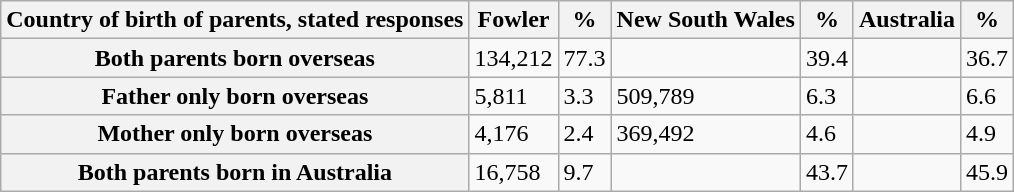<table class="wikitable">
<tr>
<th>Country of birth of parents, stated responses</th>
<th>Fowler</th>
<th>%</th>
<th>New South Wales</th>
<th>%</th>
<th>Australia</th>
<th>%</th>
</tr>
<tr>
<th>Both parents born overseas</th>
<td>134,212</td>
<td>77.3</td>
<td></td>
<td>39.4</td>
<td></td>
<td>36.7</td>
</tr>
<tr>
<th>Father only born overseas</th>
<td>5,811</td>
<td>3.3</td>
<td>509,789</td>
<td>6.3</td>
<td></td>
<td>6.6</td>
</tr>
<tr>
<th>Mother only born overseas</th>
<td>4,176</td>
<td>2.4</td>
<td>369,492</td>
<td>4.6</td>
<td></td>
<td>4.9</td>
</tr>
<tr>
<th>Both parents born in Australia</th>
<td>16,758</td>
<td>9.7</td>
<td></td>
<td>43.7</td>
<td></td>
<td>45.9</td>
</tr>
</table>
